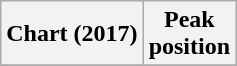<table class="wikitable plainrowheaders" style="text-align:center">
<tr>
<th scope="col">Chart (2017)</th>
<th scope="col">Peak<br>position</th>
</tr>
<tr>
</tr>
</table>
